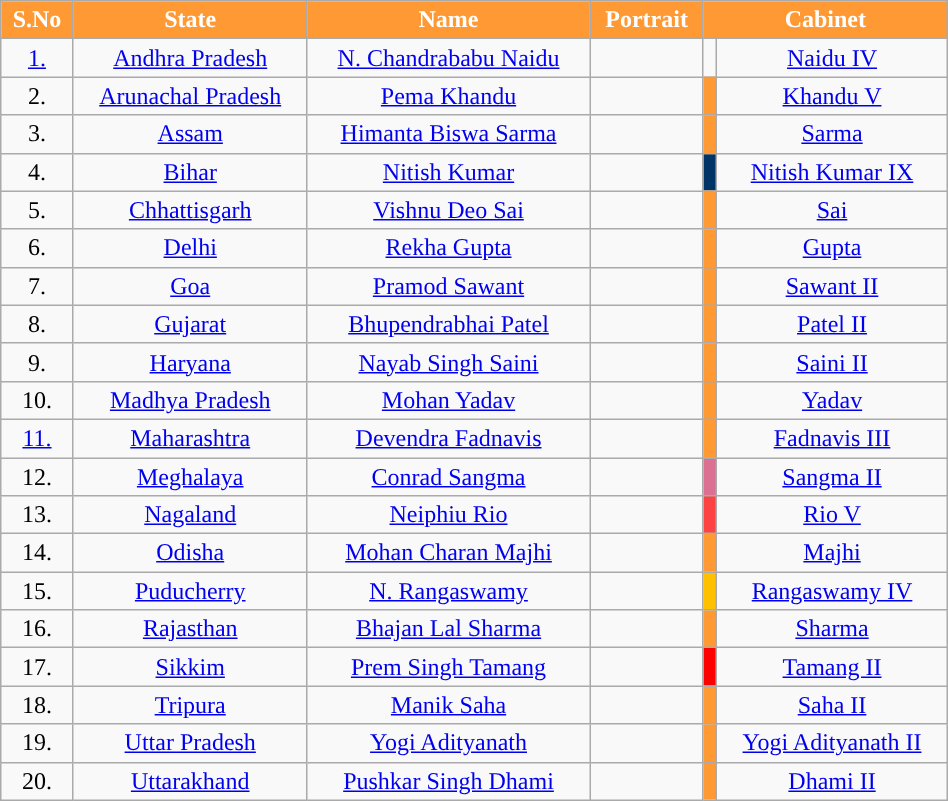<table class="wikitable sortable" style="text-align:center; width:50%; margin-top:0.5em">
<tr>
<th style="background-color:#FF9933; color:white">S.No</th>
<th style="background-color:#FF9933; color:white">State</th>
<th style="background-color:#FF9933; color:white">Name</th>
<th style="background-color:#FF9933; color:white">Portrait</th>
<th Colspan=2 style="background-color:#FF9933; color:white">Cabinet</th>
</tr>
<tr>
<td><a href='#'>1.</a></td>
<td><a href='#'>Andhra Pradesh</a></td>
<td><a href='#'>N. Chandrababu Naidu</a></td>
<td></td>
<td style="background-color:"></td>
<td><a href='#'>Naidu IV</a></td>
</tr>
<tr>
<td>2.</td>
<td><a href='#'>Arunachal Pradesh</a></td>
<td><a href='#'>Pema Khandu</a></td>
<td></td>
<td bgcolor=#FF9933></td>
<td><a href='#'>Khandu V</a></td>
</tr>
<tr>
<td>3.</td>
<td><a href='#'>Assam</a></td>
<td><a href='#'>Himanta Biswa Sarma</a></td>
<td></td>
<td bgcolor=#FF9933></td>
<td><a href='#'>Sarma</a></td>
</tr>
<tr>
<td>4.</td>
<td><a href='#'>Bihar</a></td>
<td><a href='#'>Nitish Kumar</a></td>
<td></td>
<td bgcolor=#003366></td>
<td><a href='#'>Nitish Kumar IX</a></td>
</tr>
<tr>
<td>5.</td>
<td><a href='#'>Chhattisgarh</a></td>
<td><a href='#'>Vishnu Deo Sai</a></td>
<td></td>
<td bgcolor="#FF9933"></td>
<td><a href='#'>Sai</a></td>
</tr>
<tr>
<td>6.</td>
<td><a href='#'>Delhi</a></td>
<td><a href='#'>Rekha Gupta</a></td>
<td></td>
<td bgcolor=#FF9933></td>
<td><a href='#'>Gupta</a></td>
</tr>
<tr>
<td>7.</td>
<td><a href='#'>Goa</a></td>
<td><a href='#'>Pramod Sawant</a></td>
<td></td>
<td bgcolor=#FF9933></td>
<td><a href='#'>Sawant II</a></td>
</tr>
<tr>
<td>8.</td>
<td><a href='#'>Gujarat</a></td>
<td><a href='#'>Bhupendrabhai Patel</a></td>
<td></td>
<td bgcolor=#FF9933></td>
<td><a href='#'>Patel II</a></td>
</tr>
<tr>
<td>9.</td>
<td><a href='#'>Haryana</a></td>
<td><a href='#'>Nayab Singh Saini</a></td>
<td></td>
<td bgcolor=#FF9933></td>
<td><a href='#'>Saini II</a></td>
</tr>
<tr>
<td>10.</td>
<td><a href='#'>Madhya Pradesh</a></td>
<td><a href='#'>Mohan Yadav</a></td>
<td></td>
<td bgcolor=#FF9933></td>
<td><a href='#'>Yadav</a></td>
</tr>
<tr>
<td><a href='#'>11.</a></td>
<td><a href='#'>Maharashtra</a></td>
<td><a href='#'>Devendra Fadnavis</a></td>
<td></td>
<td bgcolor=#FF9933></td>
<td><a href='#'>Fadnavis III</a></td>
</tr>
<tr>
<td>12.</td>
<td><a href='#'>Meghalaya</a></td>
<td><a href='#'>Conrad Sangma</a></td>
<td></td>
<td bgcolor=#DB7093></td>
<td><a href='#'>Sangma II</a></td>
</tr>
<tr>
<td>13.</td>
<td><a href='#'>Nagaland</a></td>
<td><a href='#'>Neiphiu Rio</a></td>
<td></td>
<td bgcolor="#FD4242"></td>
<td><a href='#'>Rio V</a></td>
</tr>
<tr>
<td>14.</td>
<td><a href='#'>Odisha</a></td>
<td><a href='#'>Mohan Charan Majhi</a></td>
<td></td>
<td bgcolor="#FF9933"></td>
<td><a href='#'>Majhi</a></td>
</tr>
<tr>
<td>15.</td>
<td><a href='#'>Puducherry</a></td>
<td><a href='#'>N. Rangaswamy</a></td>
<td></td>
<td bgcolor="#FFC000"></td>
<td><a href='#'>Rangaswamy IV</a></td>
</tr>
<tr>
<td>16.</td>
<td><a href='#'>Rajasthan</a></td>
<td><a href='#'>Bhajan Lal Sharma</a></td>
<td></td>
<td bgcolor="#FF9933"></td>
<td><a href='#'>Sharma</a></td>
</tr>
<tr>
<td>17.</td>
<td><a href='#'>Sikkim</a></td>
<td><a href='#'>Prem Singh Tamang</a></td>
<td></td>
<td bgcolor=#FF0000></td>
<td><a href='#'>Tamang II</a></td>
</tr>
<tr>
<td>18.</td>
<td><a href='#'>Tripura</a></td>
<td><a href='#'>Manik Saha</a></td>
<td></td>
<td bgcolor="#FF9933"></td>
<td><a href='#'>Saha II</a></td>
</tr>
<tr>
<td>19.</td>
<td><a href='#'>Uttar Pradesh</a></td>
<td><a href='#'>Yogi Adityanath</a></td>
<td></td>
<td bgcolor="#FF9933"></td>
<td><a href='#'>Yogi Adityanath II</a></td>
</tr>
<tr>
<td>20.</td>
<td><a href='#'>Uttarakhand</a></td>
<td><a href='#'>Pushkar Singh Dhami</a></td>
<td></td>
<td bgcolor="#FF9933"></td>
<td><a href='#'>Dhami II</a></td>
</tr>
</table>
